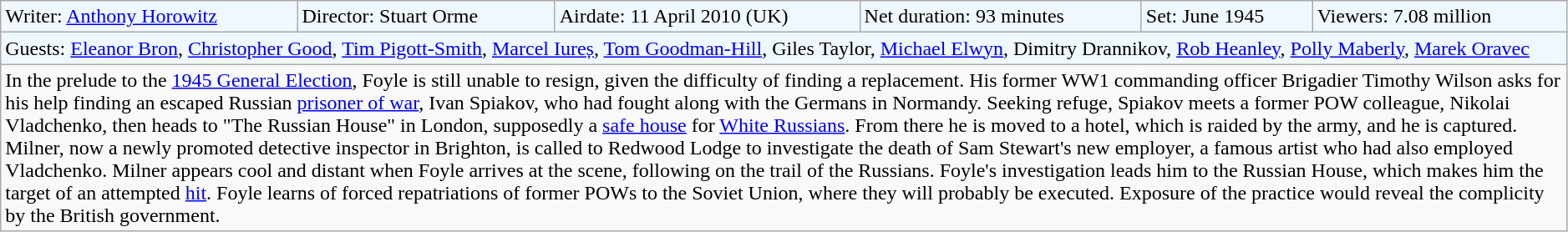<table class="wikitable" style="width:99%;">
<tr style="background:#f0f8ff;"|>
<td>Writer: <a href='#'>Anthony Horowitz</a></td>
<td>Director: Stuart Orme</td>
<td>Airdate: 11 April 2010 (UK)</td>
<td>Net duration: 93 minutes</td>
<td>Set: June 1945</td>
<td>Viewers: 7.08 million</td>
</tr>
<tr style="background:#f0f8ff;"|>
<td colspan="6">Guests: <a href='#'>Eleanor Bron</a>, <a href='#'>Christopher Good</a>, <a href='#'>Tim Pigott-Smith</a>, <a href='#'>Marcel Iureș</a>, <a href='#'>Tom Goodman-Hill</a>, Giles Taylor, <a href='#'>Michael Elwyn</a>, Dimitry Drannikov, <a href='#'>Rob Heanley</a>, <a href='#'>Polly Maberly</a>, <a href='#'>Marek Oravec</a></td>
</tr>
<tr>
<td colspan="6">In the prelude to the <a href='#'>1945 General Election</a>, Foyle is still unable to resign, given the difficulty of finding a replacement. His former WW1 commanding officer Brigadier Timothy Wilson asks for his help finding an escaped Russian <a href='#'>prisoner of war</a>, Ivan Spiakov, who had fought along with the Germans in Normandy.  Seeking refuge, Spiakov meets a former POW colleague, Nikolai Vladchenko, then heads to "The Russian House" in London, supposedly a <a href='#'>safe house</a> for <a href='#'>White Russians</a>. From there he is moved to a hotel, which is raided by the army, and he is captured. Milner, now a newly promoted detective inspector in Brighton, is called to Redwood Lodge to investigate the death of Sam Stewart's new employer, a famous artist who had also employed Vladchenko. Milner appears cool and distant when Foyle arrives at the scene, following on the trail of the Russians. Foyle's investigation leads him to the Russian House, which makes him the target of an attempted <a href='#'>hit</a>. Foyle learns of forced repatriations of former POWs to the Soviet Union, where they will probably be executed. Exposure of the practice would reveal the complicity by the British government.</td>
</tr>
</table>
